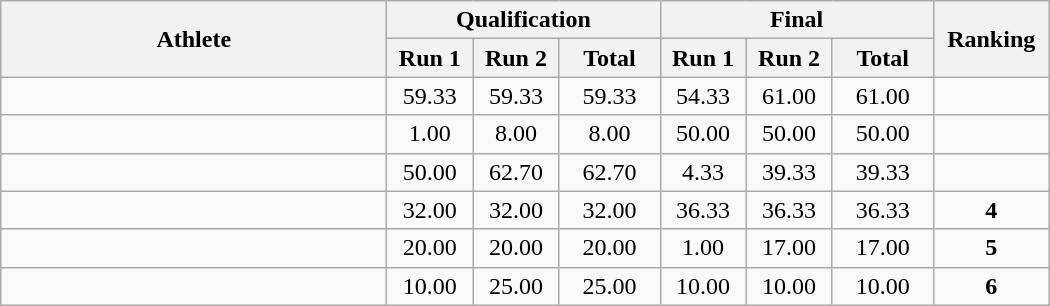<table class=wikitable style="text-align:center">
<tr>
<th rowspan=2 width=250>Athlete</th>
<th colspan=3>Qualification</th>
<th colspan=3>Final</th>
<th rowspan=2 width=70>Ranking</th>
</tr>
<tr>
<th width=50>Run 1</th>
<th width=50>Run 2</th>
<th width=60>Total</th>
<th width=50>Run 1</th>
<th width=50>Run 2</th>
<th width=60>Total</th>
</tr>
<tr>
<td align=left></td>
<td>59.33</td>
<td>59.33</td>
<td>59.33</td>
<td>54.33</td>
<td>61.00</td>
<td>61.00</td>
<td></td>
</tr>
<tr>
<td align=left></td>
<td>1.00</td>
<td>8.00</td>
<td>8.00</td>
<td>50.00</td>
<td>50.00</td>
<td>50.00</td>
<td></td>
</tr>
<tr>
<td align=left></td>
<td>50.00</td>
<td>62.70</td>
<td>62.70</td>
<td>4.33</td>
<td>39.33</td>
<td>39.33</td>
<td></td>
</tr>
<tr>
<td align=left></td>
<td>32.00</td>
<td>32.00</td>
<td>32.00</td>
<td>36.33</td>
<td>36.33</td>
<td>36.33</td>
<td><strong>4</strong></td>
</tr>
<tr>
<td align=left></td>
<td>20.00</td>
<td>20.00</td>
<td>20.00</td>
<td>1.00</td>
<td>17.00</td>
<td>17.00</td>
<td><strong>5</strong></td>
</tr>
<tr>
<td align=left></td>
<td>10.00</td>
<td>25.00</td>
<td>25.00</td>
<td>10.00</td>
<td>10.00</td>
<td>10.00</td>
<td><strong>6</strong></td>
</tr>
</table>
